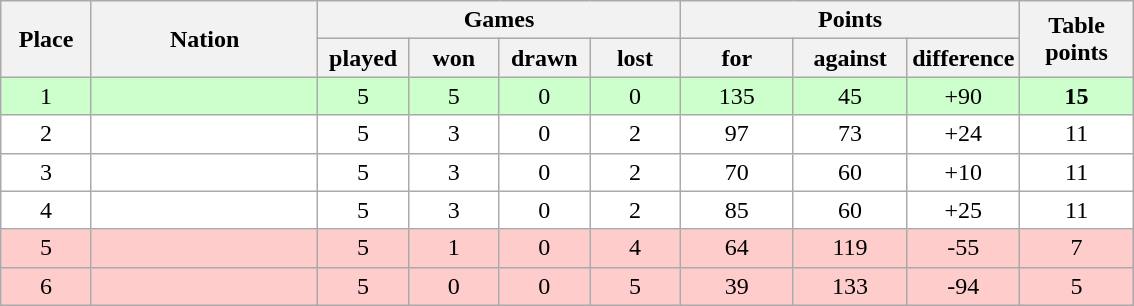<table class="wikitable">
<tr>
<th rowspan=2 width="8%">Place</th>
<th rowspan=2 width="20%">Nation</th>
<th colspan=4 width="32%">Games</th>
<th colspan=3 width="30%">Points</th>
<th rowspan=2 width="10%">Table<br>points</th>
</tr>
<tr>
<th width="8%">played</th>
<th width="8%">won</th>
<th width="8%">drawn</th>
<th width="8%">lost</th>
<th width="10%">for</th>
<th width="10%">against</th>
<th width="10%">difference</th>
</tr>
<tr bgcolor=#ccffcc align=center>
<td>1</td>
<td align=left><strong></strong></td>
<td>5</td>
<td>5</td>
<td>0</td>
<td>0</td>
<td>135</td>
<td>45</td>
<td>+90</td>
<td><strong>15</strong></td>
</tr>
<tr bgcolor=#ffffff align=center>
<td>2</td>
<td align=left></td>
<td>5</td>
<td>3</td>
<td>0</td>
<td>2</td>
<td>97</td>
<td>73</td>
<td>+24</td>
<td>11</td>
</tr>
<tr bgcolor=#ffffff align=center>
<td>3</td>
<td align=left></td>
<td>5</td>
<td>3</td>
<td>0</td>
<td>2</td>
<td>70</td>
<td>60</td>
<td>+10</td>
<td>11</td>
</tr>
<tr bgcolor=#ffffff align=center>
<td>4</td>
<td align=left></td>
<td>5</td>
<td>3</td>
<td>0</td>
<td>2</td>
<td>85</td>
<td>60</td>
<td>+25</td>
<td>11</td>
</tr>
<tr bgcolor=#ffcccc align=center>
<td>5</td>
<td align=left><em></em></td>
<td>5</td>
<td>1</td>
<td>0</td>
<td>4</td>
<td>64</td>
<td>119</td>
<td>-55</td>
<td>7</td>
</tr>
<tr bgcolor=#ffcccc align=center>
<td>6</td>
<td align=left><em></em></td>
<td>5</td>
<td>0</td>
<td>0</td>
<td>5</td>
<td>39</td>
<td>133</td>
<td>-94</td>
<td>5</td>
</tr>
</table>
